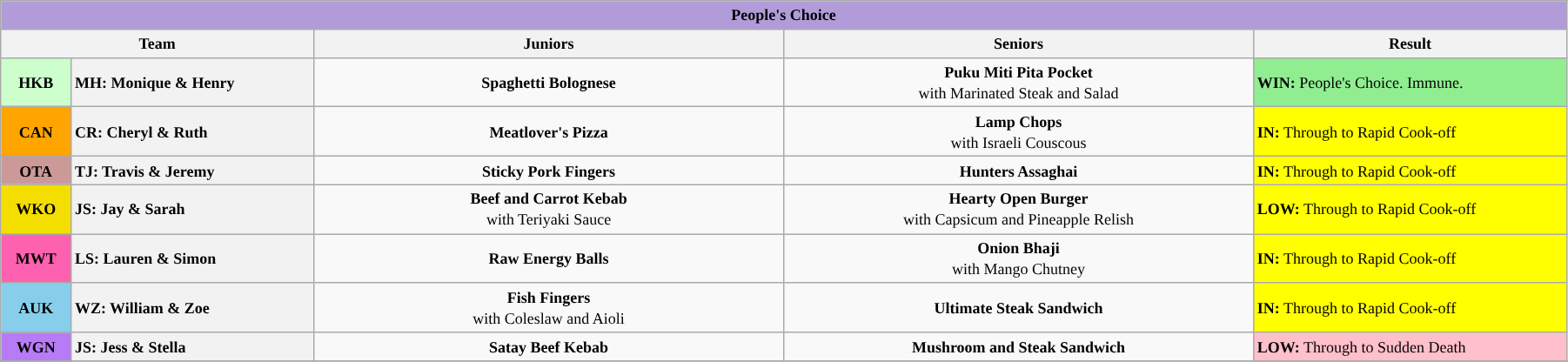<table class="wikitable" style="text-align: center; font-size: 9pt; line-height:16px; width:95%">
<tr>
<th colspan="7" style="background:#b19cd9; ">People's Choice</th>
</tr>
<tr>
<th style="width:20%;" colspan="2">Team</th>
<th style="width:30%;">Juniors</th>
<th style="width:30%;">Seniors</th>
<th style="width:20%;">Result</th>
</tr>
<tr>
<td scope="row" align="center" style="background:#CCFFCC;"><strong>HKB</strong></td>
<th scope="row" style="text-align:left;">MH: Monique & Henry</th>
<td style="text-align:center;"><strong>Spaghetti Bolognese</strong></td>
<td><strong>Puku Miti Pita Pocket</strong><br>with Marinated Steak and Salad</td>
<td scope="row" style="text-align:left;" bgcolor="lightgreen"><strong>WIN:</strong> People's Choice. Immune.</td>
</tr>
<tr>
<td scope="row" align="center" style="background:orange;"><strong>CAN</strong></td>
<th scope="row" style="text-align:left;">CR: Cheryl & Ruth</th>
<td style="text-align:center;"><strong>Meatlover's Pizza</strong></td>
<td><strong>Lamp Chops</strong><br>with Israeli Couscous</td>
<td scope="row" style="text-align:left;" bgcolor="yellow"><strong>IN:</strong> Through to Rapid Cook-off</td>
</tr>
<tr>
<td scope="row" align="center" style="background-color:#CC9999;"><strong>OTA</strong></td>
<th scope="row" style="text-align:left;">TJ: Travis & Jeremy</th>
<td style="text-align:center;"><strong>Sticky Pork Fingers</strong></td>
<td><strong>Hunters Assaghai</strong></td>
<td scope="row" style="text-align:left;" bgcolor="yellow"><strong>IN:</strong> Through to Rapid Cook-off</td>
</tr>
<tr>
<td scope="row" align="center" style='background:#F4DE00;'><strong>WKO</strong></td>
<th scope="row" style="text-align:left;">JS: Jay & Sarah</th>
<td style="text-align:center;"><strong>Beef and Carrot Kebab</strong><br>with Teriyaki Sauce</td>
<td><strong>Hearty Open Burger</strong><br>with Capsicum and Pineapple Relish</td>
<td scope="row" style="text-align:left;" bgcolor="yellow"><strong>LOW:</strong> Through to Rapid Cook-off</td>
</tr>
<tr>
<td scope="row" align="center" style="background:#FF61B1;"><strong>MWT</strong></td>
<th scope="row" style="text-align:left;">LS: Lauren & Simon</th>
<td style="text-align:center;"><strong>Raw Energy Balls</strong></td>
<td><strong>Onion Bhaji</strong><br>with Mango Chutney</td>
<td scope="row" style="text-align:left;" bgcolor="yellow"><strong>IN:</strong> Through to Rapid Cook-off</td>
</tr>
<tr>
<td scope="row" align="center" style="background-color:skyblue;"><strong>AUK</strong></td>
<th scope="row" style="text-align:left;">WZ: William & Zoe</th>
<td style="text-align:center;"><strong>Fish Fingers</strong><br>with Coleslaw and Aioli</td>
<td><strong>Ultimate Steak Sandwich</strong></td>
<td scope="row" style="text-align:left;" bgcolor="yellow"><strong>IN:</strong> Through to Rapid Cook-off</td>
</tr>
<tr>
<td scope="row" align="center" style='background:#B87BF6;'><strong>WGN</strong></td>
<th scope="row" style="text-align:left;">JS: Jess & Stella</th>
<td style="text-align:center;"><strong>Satay Beef Kebab</strong></td>
<td><strong>Mushroom and Steak Sandwich</strong></td>
<td scope="row" style="text-align:left;" bgcolor="pink"><strong>LOW:</strong> Through to Sudden Death</td>
</tr>
<tr>
</tr>
</table>
